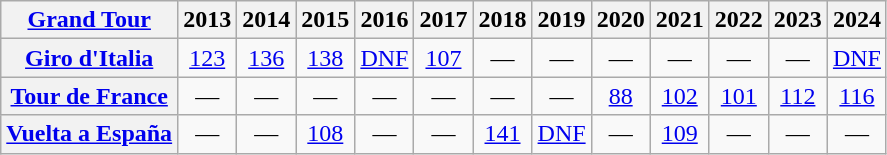<table class="wikitable plainrowheaders">
<tr>
<th scope="col"><a href='#'>Grand Tour</a></th>
<th scope="col">2013</th>
<th scope="col">2014</th>
<th scope="col">2015</th>
<th scope="col">2016</th>
<th scope="col">2017</th>
<th scope="col">2018</th>
<th scope="col">2019</th>
<th scope="col">2020</th>
<th scope="col">2021</th>
<th scope="col">2022</th>
<th scope="col">2023</th>
<th>2024</th>
</tr>
<tr style="text-align:center;">
<th scope="row"> <a href='#'>Giro d'Italia</a></th>
<td><a href='#'>123</a></td>
<td><a href='#'>136</a></td>
<td><a href='#'>138</a></td>
<td><a href='#'>DNF</a></td>
<td><a href='#'>107</a></td>
<td>—</td>
<td>—</td>
<td>—</td>
<td>—</td>
<td>—</td>
<td>—</td>
<td><a href='#'>DNF</a></td>
</tr>
<tr style="text-align:center;">
<th scope="row"> <a href='#'>Tour de France</a></th>
<td>—</td>
<td>—</td>
<td>—</td>
<td>—</td>
<td>—</td>
<td>—</td>
<td>—</td>
<td><a href='#'>88</a></td>
<td><a href='#'>102</a></td>
<td><a href='#'>101</a></td>
<td><a href='#'>112</a></td>
<td><a href='#'>116</a></td>
</tr>
<tr style="text-align:center;">
<th scope="row"> <a href='#'>Vuelta a España</a></th>
<td>—</td>
<td>—</td>
<td><a href='#'>108</a></td>
<td>—</td>
<td>—</td>
<td><a href='#'>141</a></td>
<td><a href='#'>DNF</a></td>
<td>—</td>
<td><a href='#'>109</a></td>
<td>—</td>
<td>—</td>
<td>—</td>
</tr>
</table>
